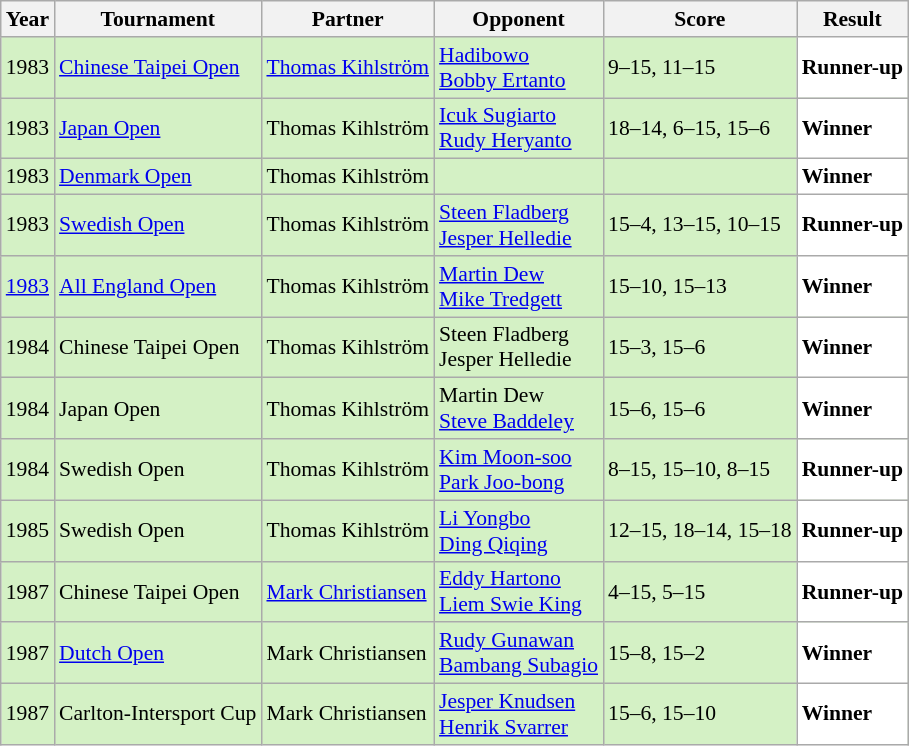<table class="sortable wikitable" style="font-size: 90%;">
<tr>
<th>Year</th>
<th>Tournament</th>
<th>Partner</th>
<th>Opponent</th>
<th>Score</th>
<th>Result</th>
</tr>
<tr style="background:#D4F1C5">
<td align="center">1983</td>
<td><a href='#'>Chinese Taipei Open</a></td>
<td> <a href='#'>Thomas Kihlström</a></td>
<td> <a href='#'>Hadibowo</a><br> <a href='#'>Bobby Ertanto</a></td>
<td>9–15, 11–15</td>
<td style="text-align:left; background:white"> <strong>Runner-up</strong></td>
</tr>
<tr style="background:#D4F1C5">
<td align="center">1983</td>
<td><a href='#'>Japan Open</a></td>
<td> Thomas Kihlström</td>
<td> <a href='#'>Icuk Sugiarto</a><br> <a href='#'>Rudy Heryanto</a></td>
<td>18–14, 6–15, 15–6</td>
<td style="text-align:left; background:white"> <strong>Winner</strong></td>
</tr>
<tr style="background:#D4F1C5">
<td align="center">1983</td>
<td><a href='#'>Denmark Open</a></td>
<td> Thomas Kihlström</td>
<td> <br></td>
<td></td>
<td style="text-align:left; background:white"> <strong>Winner</strong></td>
</tr>
<tr style="background:#D4F1C5">
<td align="center">1983</td>
<td><a href='#'>Swedish Open</a></td>
<td> Thomas Kihlström</td>
<td> <a href='#'>Steen Fladberg</a> <br> <a href='#'>Jesper Helledie</a></td>
<td>15–4, 13–15, 10–15</td>
<td style="text-align:left; background:white"> <strong>Runner-up</strong></td>
</tr>
<tr style="background:#D4F1C5">
<td align="center"><a href='#'>1983</a></td>
<td><a href='#'>All England Open</a></td>
<td> Thomas Kihlström</td>
<td> <a href='#'>Martin Dew</a> <br> <a href='#'>Mike Tredgett</a></td>
<td>15–10, 15–13</td>
<td style="text-align:left; background:white"> <strong>Winner</strong></td>
</tr>
<tr style="background:#D4F1C5">
<td align="center">1984</td>
<td>Chinese Taipei Open</td>
<td> Thomas Kihlström</td>
<td> Steen Fladberg <br> Jesper Helledie</td>
<td>15–3, 15–6</td>
<td style="text-align:left; background:white"> <strong>Winner</strong></td>
</tr>
<tr style="background:#D4F1C5">
<td align="center">1984</td>
<td>Japan Open</td>
<td> Thomas Kihlström</td>
<td> Martin Dew <br> <a href='#'>Steve Baddeley</a></td>
<td>15–6, 15–6</td>
<td style="text-align:left; background:white"> <strong>Winner</strong></td>
</tr>
<tr style="background:#D4F1C5">
<td align="center">1984</td>
<td>Swedish Open</td>
<td> Thomas Kihlström</td>
<td> <a href='#'>Kim Moon-soo</a> <br> <a href='#'>Park Joo-bong</a></td>
<td>8–15, 15–10, 8–15</td>
<td style="text-align:left; background:white"> <strong>Runner-up</strong></td>
</tr>
<tr style="background:#D4F1C5">
<td align="center">1985</td>
<td>Swedish Open</td>
<td> Thomas Kihlström</td>
<td> <a href='#'>Li Yongbo</a> <br> <a href='#'>Ding Qiqing</a></td>
<td>12–15, 18–14, 15–18</td>
<td style="text-align:left; background:white"> <strong>Runner-up</strong></td>
</tr>
<tr style="background:#D4F1C5">
<td align="center">1987</td>
<td>Chinese Taipei Open</td>
<td> <a href='#'>Mark Christiansen</a></td>
<td> <a href='#'>Eddy Hartono</a><br> <a href='#'>Liem Swie King</a></td>
<td>4–15, 5–15</td>
<td style="text-align:left; background:white"> <strong>Runner-up</strong></td>
</tr>
<tr style="background:#D4F1C5">
<td align="center">1987</td>
<td><a href='#'>Dutch Open</a></td>
<td> Mark Christiansen</td>
<td> <a href='#'>Rudy Gunawan</a> <br> <a href='#'>Bambang Subagio</a></td>
<td>15–8, 15–2</td>
<td style="text-align:left; background:white"> <strong>Winner</strong></td>
</tr>
<tr style="background:#D4F1C5">
<td align="center">1987</td>
<td>Carlton-Intersport Cup</td>
<td> Mark Christiansen</td>
<td> <a href='#'>Jesper Knudsen</a> <br> <a href='#'>Henrik Svarrer</a></td>
<td>15–6, 15–10</td>
<td style="text-align:left; background:white"> <strong>Winner</strong></td>
</tr>
</table>
